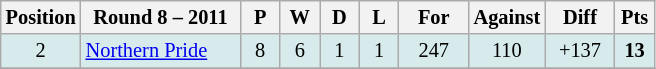<table class="wikitable" style="text-align:center; font-size:85%;">
<tr>
<th width=40 abbr="Position">Position</th>
<th width=100>Round 8 – 2011</th>
<th width=20 abbr="Played">P</th>
<th width=20 abbr="Won">W</th>
<th width=20 abbr="Drawn">D</th>
<th width=20 abbr="Lost">L</th>
<th width=40 abbr="Points for">For</th>
<th width=40 abbr="Points against">Against</th>
<th width=40 abbr="Points difference">Diff</th>
<th width=20 abbr="Points">Pts</th>
</tr>
<tr style="background: #d7ebed;">
<td>2</td>
<td style="text-align:left;"> <a href='#'>Northern Pride</a></td>
<td>8</td>
<td>6</td>
<td>1</td>
<td>1</td>
<td>247</td>
<td>110</td>
<td>+137</td>
<td><strong>13</strong></td>
</tr>
<tr>
</tr>
</table>
